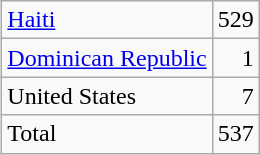<table class="wikitable" style="float: right; margin:0 1em 0.5em 1em;">
<tr>
<td><a href='#'>Haiti</a></td>
<td>529</td>
</tr>
<tr>
<td><a href='#'>Dominican Republic</a></td>
<td align=right>1</td>
</tr>
<tr>
<td>United States</td>
<td align=right>7</td>
</tr>
<tr>
<td>Total</td>
<td>537</td>
</tr>
</table>
